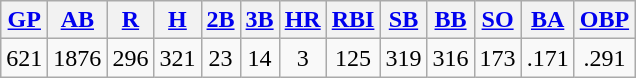<table class="wikitable">
<tr>
<th><a href='#'>GP</a></th>
<th><a href='#'>AB</a></th>
<th><a href='#'>R</a></th>
<th><a href='#'>H</a></th>
<th><a href='#'>2B</a></th>
<th><a href='#'>3B</a></th>
<th><a href='#'>HR</a></th>
<th><a href='#'>RBI</a></th>
<th><a href='#'>SB</a></th>
<th><a href='#'>BB</a></th>
<th><a href='#'>SO</a></th>
<th><a href='#'>BA</a></th>
<th><a href='#'>OBP</a></th>
</tr>
<tr align=center>
<td>621</td>
<td>1876</td>
<td>296</td>
<td>321</td>
<td>23</td>
<td>14</td>
<td>3</td>
<td>125</td>
<td>319</td>
<td>316</td>
<td>173</td>
<td>.171</td>
<td>.291</td>
</tr>
</table>
